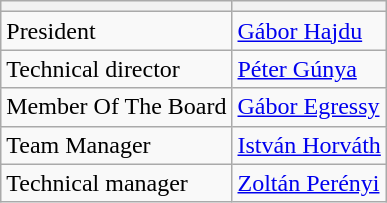<table class="wikitable plainrowheaders sortable" style="text-align:left">
<tr>
<th></th>
<th></th>
</tr>
<tr>
<td>President</td>
<td> <a href='#'>Gábor Hajdu</a></td>
</tr>
<tr>
<td>Technical director</td>
<td> <a href='#'>Péter Gúnya</a></td>
</tr>
<tr>
<td>Member Of The Board</td>
<td> <a href='#'>Gábor Egressy</a></td>
</tr>
<tr>
<td>Team Manager</td>
<td> <a href='#'>István Horváth</a></td>
</tr>
<tr>
<td>Technical manager</td>
<td> <a href='#'>Zoltán Perényi</a></td>
</tr>
</table>
